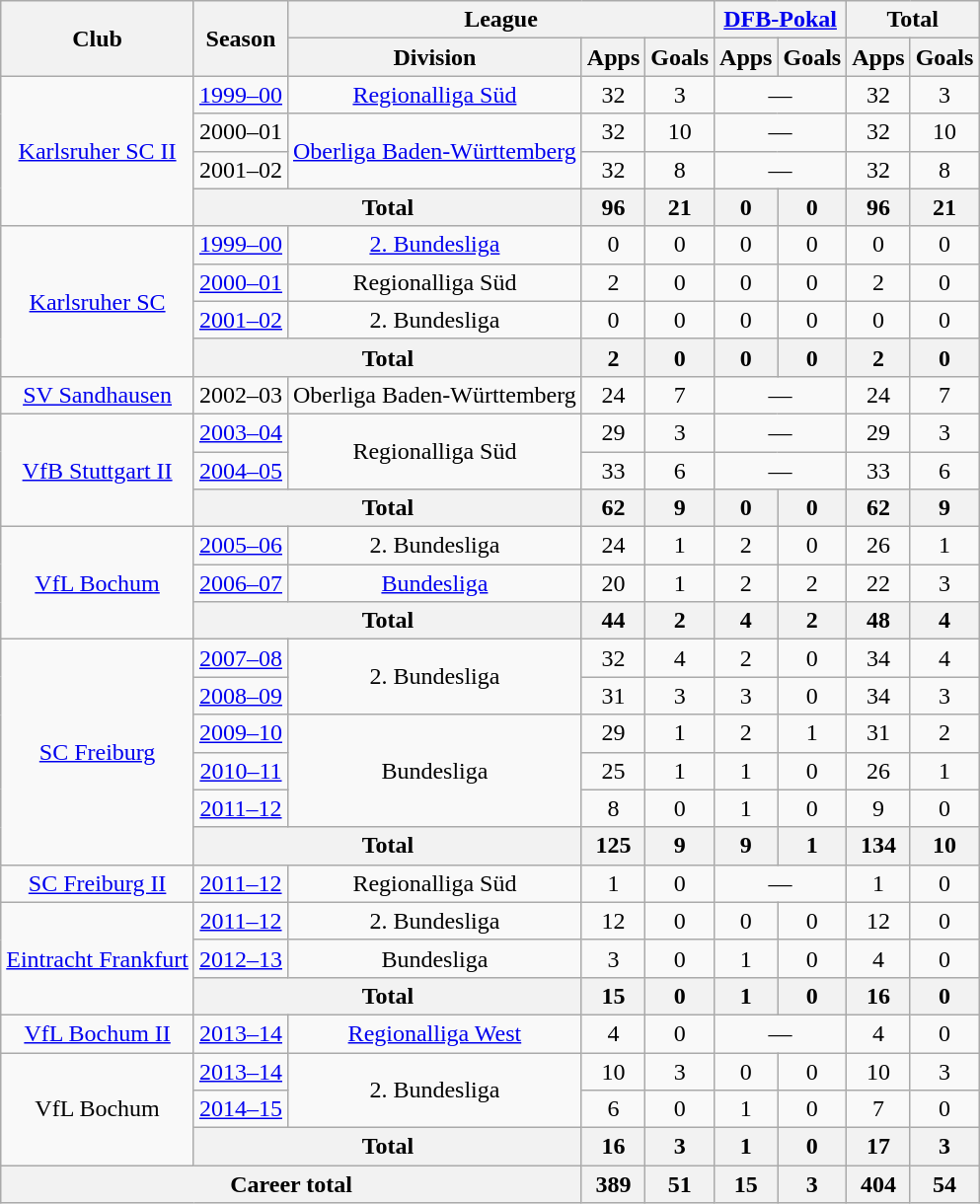<table class="wikitable" style="text-align:center">
<tr>
<th rowspan="2">Club</th>
<th rowspan="2">Season</th>
<th colspan="3">League</th>
<th colspan="2"><a href='#'>DFB-Pokal</a></th>
<th colspan="2">Total</th>
</tr>
<tr>
<th>Division</th>
<th>Apps</th>
<th>Goals</th>
<th>Apps</th>
<th>Goals</th>
<th>Apps</th>
<th>Goals</th>
</tr>
<tr>
<td rowspan="4"><a href='#'>Karlsruher SC II</a></td>
<td><a href='#'>1999–00</a></td>
<td><a href='#'>Regionalliga Süd</a></td>
<td>32</td>
<td>3</td>
<td colspan="2">—</td>
<td>32</td>
<td>3</td>
</tr>
<tr>
<td>2000–01</td>
<td rowspan="2"><a href='#'>Oberliga Baden-Württemberg</a></td>
<td>32</td>
<td>10</td>
<td colspan="2">—</td>
<td>32</td>
<td>10</td>
</tr>
<tr>
<td>2001–02</td>
<td>32</td>
<td>8</td>
<td colspan="2">—</td>
<td>32</td>
<td>8</td>
</tr>
<tr>
<th colspan="2">Total</th>
<th>96</th>
<th>21</th>
<th>0</th>
<th>0</th>
<th>96</th>
<th>21</th>
</tr>
<tr>
<td rowspan="4"><a href='#'>Karlsruher SC</a></td>
<td><a href='#'>1999–00</a></td>
<td><a href='#'>2. Bundesliga</a></td>
<td>0</td>
<td>0</td>
<td>0</td>
<td>0</td>
<td>0</td>
<td>0</td>
</tr>
<tr>
<td><a href='#'>2000–01</a></td>
<td>Regionalliga Süd</td>
<td>2</td>
<td>0</td>
<td>0</td>
<td>0</td>
<td>2</td>
<td>0</td>
</tr>
<tr>
<td><a href='#'>2001–02</a></td>
<td>2. Bundesliga</td>
<td>0</td>
<td>0</td>
<td>0</td>
<td>0</td>
<td>0</td>
<td>0</td>
</tr>
<tr>
<th colspan="2">Total</th>
<th>2</th>
<th>0</th>
<th>0</th>
<th>0</th>
<th>2</th>
<th>0</th>
</tr>
<tr>
<td><a href='#'>SV Sandhausen</a></td>
<td>2002–03</td>
<td>Oberliga Baden-Württemberg</td>
<td>24</td>
<td>7</td>
<td colspan="2">—</td>
<td>24</td>
<td>7</td>
</tr>
<tr>
<td rowspan="3"><a href='#'>VfB Stuttgart II</a></td>
<td><a href='#'>2003–04</a></td>
<td rowspan="2">Regionalliga Süd</td>
<td>29</td>
<td>3</td>
<td colspan="2">—</td>
<td>29</td>
<td>3</td>
</tr>
<tr>
<td><a href='#'>2004–05</a></td>
<td>33</td>
<td>6</td>
<td colspan="2">—</td>
<td>33</td>
<td>6</td>
</tr>
<tr>
<th colspan="2">Total</th>
<th>62</th>
<th>9</th>
<th>0</th>
<th>0</th>
<th>62</th>
<th>9</th>
</tr>
<tr>
<td rowspan="3"><a href='#'>VfL Bochum</a></td>
<td><a href='#'>2005–06</a></td>
<td>2. Bundesliga</td>
<td>24</td>
<td>1</td>
<td>2</td>
<td>0</td>
<td>26</td>
<td>1</td>
</tr>
<tr>
<td><a href='#'>2006–07</a></td>
<td><a href='#'>Bundesliga</a></td>
<td>20</td>
<td>1</td>
<td>2</td>
<td>2</td>
<td>22</td>
<td>3</td>
</tr>
<tr>
<th colspan="2">Total</th>
<th>44</th>
<th>2</th>
<th>4</th>
<th>2</th>
<th>48</th>
<th>4</th>
</tr>
<tr>
<td rowspan="6"><a href='#'>SC Freiburg</a></td>
<td><a href='#'>2007–08</a></td>
<td rowspan="2">2. Bundesliga</td>
<td>32</td>
<td>4</td>
<td>2</td>
<td>0</td>
<td>34</td>
<td>4</td>
</tr>
<tr>
<td><a href='#'>2008–09</a></td>
<td>31</td>
<td>3</td>
<td>3</td>
<td>0</td>
<td>34</td>
<td>3</td>
</tr>
<tr>
<td><a href='#'>2009–10</a></td>
<td rowspan="3">Bundesliga</td>
<td>29</td>
<td>1</td>
<td>2</td>
<td>1</td>
<td>31</td>
<td>2</td>
</tr>
<tr>
<td><a href='#'>2010–11</a></td>
<td>25</td>
<td>1</td>
<td>1</td>
<td>0</td>
<td>26</td>
<td>1</td>
</tr>
<tr>
<td><a href='#'>2011–12</a></td>
<td>8</td>
<td>0</td>
<td>1</td>
<td>0</td>
<td>9</td>
<td>0</td>
</tr>
<tr>
<th colspan="2">Total</th>
<th>125</th>
<th>9</th>
<th>9</th>
<th>1</th>
<th>134</th>
<th>10</th>
</tr>
<tr>
<td><a href='#'>SC Freiburg II</a></td>
<td><a href='#'>2011–12</a></td>
<td>Regionalliga Süd</td>
<td>1</td>
<td>0</td>
<td colspan="2">—</td>
<td>1</td>
<td>0</td>
</tr>
<tr>
<td rowspan="3"><a href='#'>Eintracht Frankfurt</a></td>
<td><a href='#'>2011–12</a></td>
<td>2. Bundesliga</td>
<td>12</td>
<td>0</td>
<td>0</td>
<td>0</td>
<td>12</td>
<td>0</td>
</tr>
<tr>
<td><a href='#'>2012–13</a></td>
<td>Bundesliga</td>
<td>3</td>
<td>0</td>
<td>1</td>
<td>0</td>
<td>4</td>
<td>0</td>
</tr>
<tr>
<th colspan="2">Total</th>
<th>15</th>
<th>0</th>
<th>1</th>
<th>0</th>
<th>16</th>
<th>0</th>
</tr>
<tr>
<td><a href='#'>VfL Bochum II</a></td>
<td><a href='#'>2013–14</a></td>
<td><a href='#'>Regionalliga West</a></td>
<td>4</td>
<td>0</td>
<td colspan="2">—</td>
<td>4</td>
<td>0</td>
</tr>
<tr>
<td rowspan="3">VfL Bochum</td>
<td><a href='#'>2013–14</a></td>
<td rowspan="2">2. Bundesliga</td>
<td>10</td>
<td>3</td>
<td>0</td>
<td>0</td>
<td>10</td>
<td>3</td>
</tr>
<tr>
<td><a href='#'>2014–15</a></td>
<td>6</td>
<td>0</td>
<td>1</td>
<td>0</td>
<td>7</td>
<td>0</td>
</tr>
<tr>
<th colspan="2">Total</th>
<th>16</th>
<th>3</th>
<th>1</th>
<th>0</th>
<th>17</th>
<th>3</th>
</tr>
<tr>
<th colspan="3">Career total</th>
<th>389</th>
<th>51</th>
<th>15</th>
<th>3</th>
<th>404</th>
<th>54</th>
</tr>
</table>
